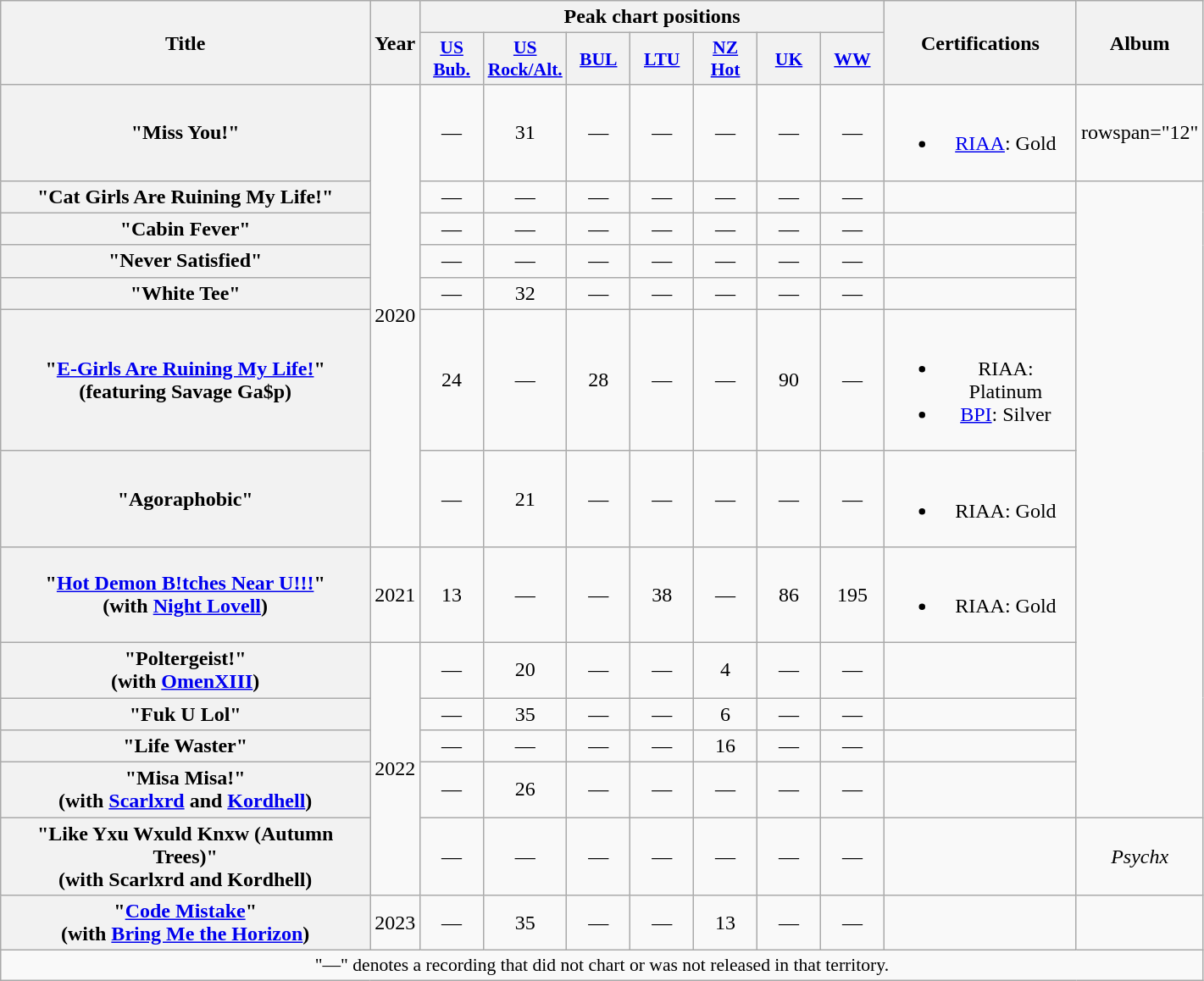<table class="wikitable plainrowheaders" style="text-align:center;">
<tr>
<th scope="col" rowspan="2" style="width:17.7em;">Title</th>
<th scope="col" rowspan="2" style="width:1.5em;">Year</th>
<th scope="col" colspan="7" style="width:8em;">Peak chart positions</th>
<th scope="col" rowspan="2" style="width:9em;">Certifications</th>
<th scope="col" rowspan="2" style="width:5em;">Album</th>
</tr>
<tr>
<th scope="col" style="width:3em;font-size:90%;"><a href='#'>US<br>Bub.</a><br></th>
<th scope="col" style="width:3em;font-size:90%;"><a href='#'>US<br>Rock/Alt.</a><br></th>
<th scope="col" style="width:3em;font-size:90%;"><a href='#'>BUL</a><br></th>
<th scope="col" style="width:3em;font-size:90%;"><a href='#'>LTU</a><br></th>
<th scope="col" style="width:3em;font-size:90%;"><a href='#'>NZ<br>Hot</a><br></th>
<th scope="col" style="width:3em;font-size:90%;"><a href='#'>UK</a><br></th>
<th scope="col" style="width:3em;font-size:90%;"><a href='#'>WW</a><br></th>
</tr>
<tr>
<th scope="row">"Miss You!"</th>
<td rowspan="7">2020</td>
<td>—</td>
<td>31</td>
<td>—</td>
<td>—</td>
<td>—</td>
<td>—</td>
<td>—</td>
<td><br><ul><li><a href='#'>RIAA</a>: Gold</li></ul></td>
<td>rowspan="12" </td>
</tr>
<tr>
<th scope="row">"Cat Girls Are Ruining My Life!"</th>
<td>—</td>
<td>—</td>
<td>—</td>
<td>—</td>
<td>—</td>
<td>—</td>
<td>—</td>
<td></td>
</tr>
<tr>
<th scope="row">"Cabin Fever"</th>
<td>—</td>
<td>—</td>
<td>—</td>
<td>—</td>
<td>—</td>
<td>—</td>
<td>—</td>
<td></td>
</tr>
<tr>
<th scope="row">"Never Satisfied"</th>
<td>—</td>
<td>—</td>
<td>—</td>
<td>—</td>
<td>—</td>
<td>—</td>
<td>—</td>
<td></td>
</tr>
<tr>
<th scope="row">"White Tee"</th>
<td>—</td>
<td>32</td>
<td>—</td>
<td>—</td>
<td>—</td>
<td>—</td>
<td>—</td>
<td></td>
</tr>
<tr>
<th scope="row">"<a href='#'>E-Girls Are Ruining My Life!</a>"<br><span>(featuring Savage Ga$p)</span></th>
<td>24</td>
<td>—</td>
<td>28</td>
<td>—</td>
<td>—</td>
<td>90</td>
<td>—</td>
<td><br><ul><li>RIAA: Platinum</li><li><a href='#'>BPI</a>: Silver</li></ul></td>
</tr>
<tr>
<th scope="row">"Agoraphobic"</th>
<td>—</td>
<td>21</td>
<td>—</td>
<td>—</td>
<td>—</td>
<td>—</td>
<td>—</td>
<td><br><ul><li>RIAA: Gold</li></ul></td>
</tr>
<tr>
<th scope="row">"<a href='#'>Hot Demon B!tches Near U!&excl;!</a>"<br><span>(with <a href='#'>Night Lovell</a>)</span></th>
<td>2021</td>
<td>13</td>
<td>—</td>
<td>—</td>
<td>38</td>
<td>—</td>
<td>86</td>
<td>195</td>
<td><br><ul><li>RIAA: Gold</li></ul></td>
</tr>
<tr>
<th scope="row">"Poltergeist!"<br><span>(with <a href='#'>OmenXIII</a>)</span></th>
<td rowspan="5">2022</td>
<td>—</td>
<td>20</td>
<td>—</td>
<td>—</td>
<td>4</td>
<td>—</td>
<td>—</td>
<td></td>
</tr>
<tr>
<th scope="row">"Fuk U Lol"</th>
<td>—</td>
<td>35</td>
<td>—</td>
<td>—</td>
<td>6</td>
<td>—</td>
<td>—</td>
<td></td>
</tr>
<tr>
<th scope="row">"Life Waster"</th>
<td>—</td>
<td>—</td>
<td>—</td>
<td>—</td>
<td>16</td>
<td>—</td>
<td>—</td>
<td></td>
</tr>
<tr>
<th scope="row">"Misa Misa!"<br><span>(with <a href='#'>Scarlxrd</a> and <a href='#'>Kordhell</a>)</span></th>
<td>—</td>
<td>26</td>
<td>—</td>
<td>—</td>
<td>—</td>
<td>—</td>
<td>—</td>
<td></td>
</tr>
<tr>
<th scope="row">"Like Yxu Wxuld Knxw (Autumn Trees)"<br><span>(with Scarlxrd and Kordhell)</span></th>
<td>—</td>
<td>—</td>
<td>—</td>
<td>—</td>
<td>—</td>
<td>—</td>
<td>—</td>
<td></td>
<td><em>Psychx</em></td>
</tr>
<tr>
<th scope="row">"<a href='#'>Code Mistake</a>"<br><span>(with <a href='#'>Bring Me the Horizon</a>)</span></th>
<td>2023</td>
<td>—</td>
<td>35</td>
<td>—</td>
<td>—</td>
<td>13</td>
<td>—</td>
<td>—</td>
<td></td>
<td></td>
</tr>
<tr>
<td colspan="11" style="font-size:90%">"—" denotes a recording that did not chart or was not released in that territory.</td>
</tr>
</table>
